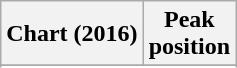<table class="wikitable sortable plainrowheaders" style="text-align:center">
<tr>
<th scope="col">Chart (2016)</th>
<th scope="col">Peak<br> position</th>
</tr>
<tr>
</tr>
<tr>
</tr>
</table>
